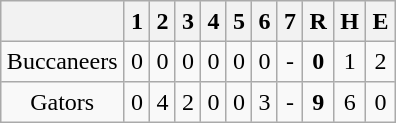<table align = right border="2" cellpadding="4" cellspacing="0" style="margin: 1em 1em 1em 1em; background: #F9F9F9; border: 1px #aaa solid; border-collapse: collapse;">
<tr align=center style="background: #F2F2F2;">
<th></th>
<th>1</th>
<th>2</th>
<th>3</th>
<th>4</th>
<th>5</th>
<th>6</th>
<th>7</th>
<th>R</th>
<th>H</th>
<th>E</th>
</tr>
<tr align=center>
<td>Buccaneers</td>
<td>0</td>
<td>0</td>
<td>0</td>
<td>0</td>
<td>0</td>
<td>0</td>
<td>-</td>
<td><strong>0</strong></td>
<td>1</td>
<td>2</td>
</tr>
<tr align=center>
<td>Gators</td>
<td>0</td>
<td>4</td>
<td>2</td>
<td>0</td>
<td>0</td>
<td>3</td>
<td>-</td>
<td><strong>9</strong></td>
<td>6</td>
<td>0</td>
</tr>
</table>
